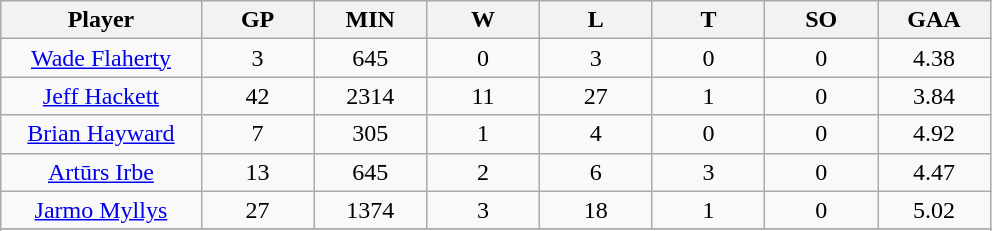<table class="wikitable sortable">
<tr>
<th bgcolor="#DDDDFF" width="16%">Player</th>
<th bgcolor="#DDDDFF" width="9%">GP</th>
<th bgcolor="#DDDDFF" width="9%">MIN</th>
<th bgcolor="#DDDDFF" width="9%">W</th>
<th bgcolor="#DDDDFF" width="9%">L</th>
<th bgcolor="#DDDDFF" width="9%">T</th>
<th bgcolor="#DDDDFF" width="9%">SO</th>
<th bgcolor="#DDDDFF" width="9%">GAA</th>
</tr>
<tr align="center">
<td><a href='#'>Wade Flaherty</a></td>
<td>3</td>
<td>645</td>
<td>0</td>
<td>3</td>
<td>0</td>
<td>0</td>
<td>4.38</td>
</tr>
<tr align="center">
<td><a href='#'>Jeff Hackett</a></td>
<td>42</td>
<td>2314</td>
<td>11</td>
<td>27</td>
<td>1</td>
<td>0</td>
<td>3.84</td>
</tr>
<tr align="center">
<td><a href='#'>Brian Hayward</a></td>
<td>7</td>
<td>305</td>
<td>1</td>
<td>4</td>
<td>0</td>
<td>0</td>
<td>4.92</td>
</tr>
<tr align="center">
<td><a href='#'>Artūrs Irbe</a></td>
<td>13</td>
<td>645</td>
<td>2</td>
<td>6</td>
<td>3</td>
<td>0</td>
<td>4.47</td>
</tr>
<tr align="center">
<td><a href='#'>Jarmo Myllys</a></td>
<td>27</td>
<td>1374</td>
<td>3</td>
<td>18</td>
<td>1</td>
<td>0</td>
<td>5.02</td>
</tr>
<tr align="center">
</tr>
<tr>
</tr>
</table>
